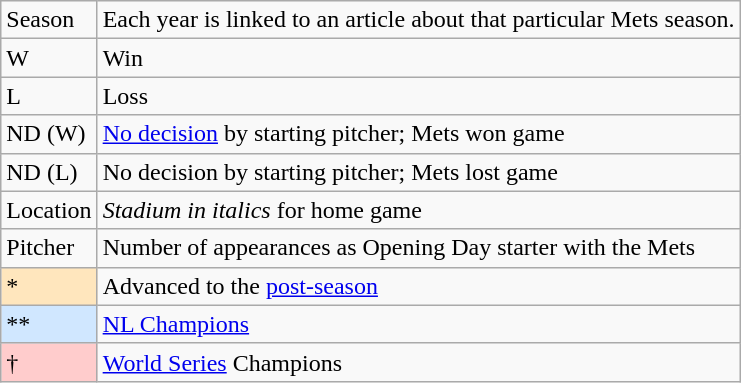<table class="wikitable" style="font-size:100%;">
<tr>
<td>Season</td>
<td>Each year is linked to an article about that particular Mets season.</td>
</tr>
<tr>
<td>W</td>
<td>Win</td>
</tr>
<tr>
<td>L</td>
<td>Loss</td>
</tr>
<tr>
<td>ND (W)</td>
<td><a href='#'>No decision</a> by starting pitcher; Mets won game</td>
</tr>
<tr>
<td>ND (L)</td>
<td>No decision by starting pitcher; Mets lost game</td>
</tr>
<tr>
<td>Location</td>
<td><em>Stadium in italics</em> for home game</td>
</tr>
<tr>
<td>Pitcher </td>
<td>Number of appearances as Opening Day starter with the Mets</td>
</tr>
<tr>
<td style="background-color: #FFE6BD">*</td>
<td>Advanced to the <a href='#'>post-season</a></td>
</tr>
<tr>
<td style="background-color: #D0E7FF">**</td>
<td><a href='#'>NL Champions</a></td>
</tr>
<tr>
<td style="background-color: #FFCCCC">†</td>
<td><a href='#'>World Series</a> Champions</td>
</tr>
</table>
